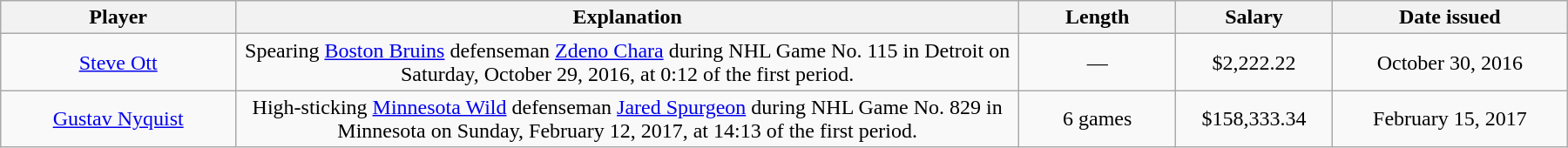<table class="wikitable" style="width:75em; text-align:center;">
<tr>
<th style="width:15%;">Player</th>
<th style="width:50%;">Explanation</th>
<th style="width:10%;">Length</th>
<th style="width:10%;">Salary</th>
<th style="width:15%;">Date issued</th>
</tr>
<tr>
<td><a href='#'>Steve Ott</a></td>
<td>Spearing <a href='#'>Boston Bruins</a> defenseman <a href='#'>Zdeno Chara</a> during NHL Game No. 115 in Detroit on Saturday, October 29, 2016, at 0:12 of the first period.</td>
<td>—</td>
<td>$2,222.22</td>
<td>October 30, 2016</td>
</tr>
<tr>
<td><a href='#'>Gustav Nyquist</a></td>
<td>High-sticking <a href='#'>Minnesota Wild</a> defenseman <a href='#'>Jared Spurgeon</a> during NHL Game No. 829 in Minnesota on Sunday, February 12, 2017, at 14:13 of the first period.</td>
<td>6 games</td>
<td>$158,333.34</td>
<td>February 15, 2017</td>
</tr>
</table>
